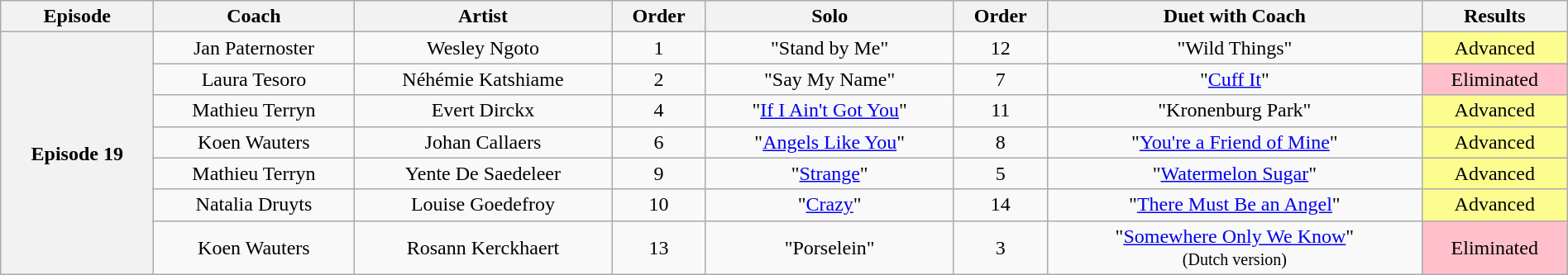<table class="wikitable" style="text-align:center; width:100%">
<tr>
<th>Episode</th>
<th>Coach</th>
<th>Artist</th>
<th>Order</th>
<th>Solo</th>
<th>Order</th>
<th>Duet with Coach</th>
<th>Results</th>
</tr>
<tr>
<th rowspan="7">Episode 19<br></th>
<td>Jan Paternoster</td>
<td>Wesley Ngoto</td>
<td>1</td>
<td>"Stand by Me"</td>
<td>12</td>
<td>"Wild Things"</td>
<td style="background:#fdfc8f">Advanced</td>
</tr>
<tr>
<td>Laura Tesoro</td>
<td>Néhémie Katshiame</td>
<td>2</td>
<td>"Say My Name"</td>
<td>7</td>
<td>"<a href='#'>Cuff It</a>"</td>
<td style="background: pink">Eliminated</td>
</tr>
<tr>
<td>Mathieu Terryn</td>
<td>Evert Dirckx</td>
<td>4</td>
<td>"<a href='#'>If I Ain't Got You</a>"</td>
<td>11</td>
<td>"Kronenburg Park"</td>
<td style="background:#fdfc8f">Advanced</td>
</tr>
<tr>
<td>Koen Wauters</td>
<td>Johan Callaers</td>
<td>6</td>
<td>"<a href='#'>Angels Like You</a>"</td>
<td>8</td>
<td>"<a href='#'>You're a Friend of Mine</a>"</td>
<td style="background:#fdfc8f">Advanced</td>
</tr>
<tr>
<td>Mathieu Terryn</td>
<td>Yente De Saedeleer</td>
<td>9</td>
<td>"<a href='#'>Strange</a>"</td>
<td>5</td>
<td>"<a href='#'>Watermelon Sugar</a>"</td>
<td style="background:#fdfc8f">Advanced</td>
</tr>
<tr>
<td>Natalia Druyts</td>
<td>Louise Goedefroy</td>
<td>10</td>
<td>"<a href='#'>Crazy</a>"</td>
<td>14</td>
<td>"<a href='#'>There Must Be an Angel</a>"</td>
<td style="background:#fdfc8f">Advanced</td>
</tr>
<tr>
<td>Koen Wauters</td>
<td>Rosann Kerckhaert</td>
<td>13</td>
<td>"Porselein"</td>
<td>3</td>
<td>"<a href='#'>Somewhere Only We Know</a>"<br><small>(Dutch version)</small></td>
<td style="background: pink">Eliminated</td>
</tr>
</table>
